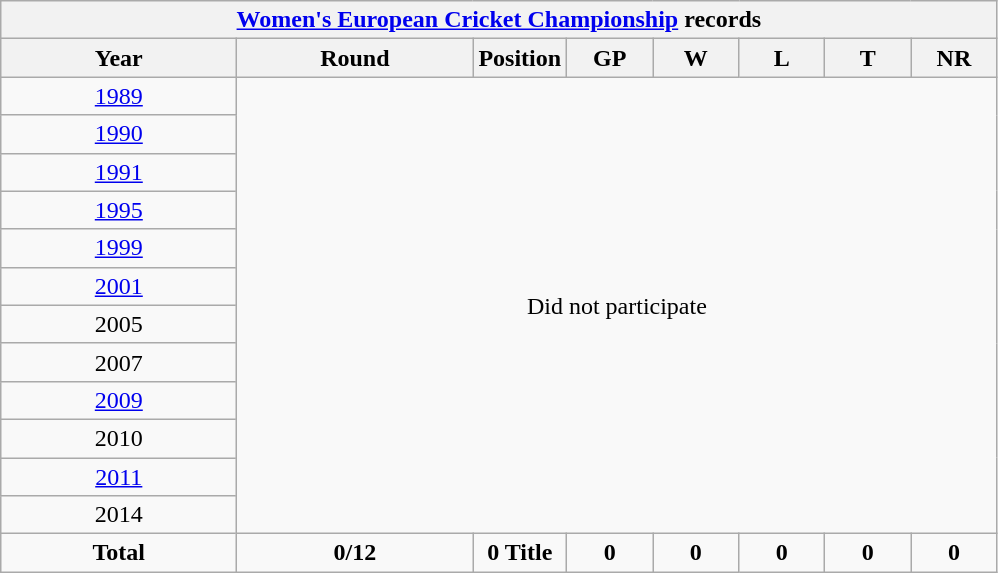<table class="wikitable" style="text-align: center; width=900px;">
<tr>
<th colspan=9><a href='#'>Women's European Cricket Championship</a> records</th>
</tr>
<tr>
<th width=150>Year</th>
<th width=150>Round</th>
<th width=50>Position</th>
<th width=50>GP</th>
<th width=50>W</th>
<th width=50>L</th>
<th width=50>T</th>
<th width=50>NR</th>
</tr>
<tr>
<td> <a href='#'>1989</a></td>
<td colspan=8 rowspan=12>Did not participate</td>
</tr>
<tr>
<td> <a href='#'>1990</a></td>
</tr>
<tr>
<td> <a href='#'>1991</a></td>
</tr>
<tr>
<td> <a href='#'>1995</a></td>
</tr>
<tr>
<td> <a href='#'>1999</a></td>
</tr>
<tr>
<td> <a href='#'>2001</a></td>
</tr>
<tr>
<td> 2005</td>
</tr>
<tr>
<td> 2007</td>
</tr>
<tr>
<td> <a href='#'>2009</a></td>
</tr>
<tr>
<td> 2010</td>
</tr>
<tr>
<td> <a href='#'>2011</a></td>
</tr>
<tr>
<td> 2014</td>
</tr>
<tr>
<td><strong>Total</strong></td>
<td><strong>0/12</strong></td>
<td><strong>0 Title</strong></td>
<td><strong>0</strong></td>
<td><strong>0</strong></td>
<td><strong>0</strong></td>
<td><strong>0</strong></td>
<td><strong>0</strong></td>
</tr>
</table>
